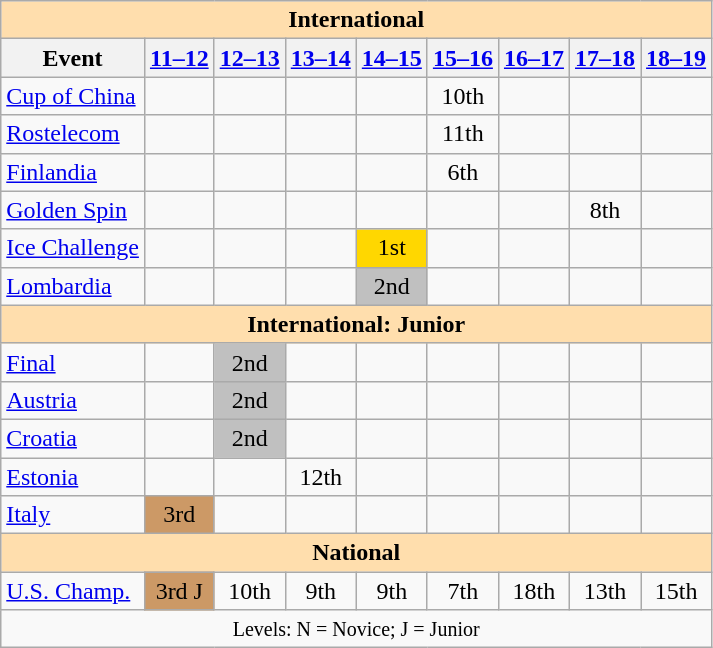<table class="wikitable" style="text-align:center">
<tr>
<th colspan="9" style="background-color: #ffdead; " align="center">International</th>
</tr>
<tr>
<th>Event</th>
<th><a href='#'>11–12</a></th>
<th><a href='#'>12–13</a></th>
<th><a href='#'>13–14</a></th>
<th><a href='#'>14–15</a></th>
<th><a href='#'>15–16</a></th>
<th><a href='#'>16–17</a></th>
<th><a href='#'>17–18</a></th>
<th><a href='#'>18–19</a></th>
</tr>
<tr>
<td align=left> <a href='#'>Cup of China</a></td>
<td></td>
<td></td>
<td></td>
<td></td>
<td>10th</td>
<td></td>
<td></td>
<td></td>
</tr>
<tr>
<td align=left> <a href='#'>Rostelecom</a></td>
<td></td>
<td></td>
<td></td>
<td></td>
<td>11th</td>
<td></td>
<td></td>
<td></td>
</tr>
<tr>
<td align=left> <a href='#'>Finlandia</a></td>
<td></td>
<td></td>
<td></td>
<td></td>
<td>6th</td>
<td></td>
<td></td>
<td></td>
</tr>
<tr>
<td align=left> <a href='#'>Golden Spin</a></td>
<td></td>
<td></td>
<td></td>
<td></td>
<td></td>
<td></td>
<td>8th</td>
<td></td>
</tr>
<tr>
<td align=left> <a href='#'>Ice Challenge</a></td>
<td></td>
<td></td>
<td></td>
<td bgcolor=gold>1st</td>
<td></td>
<td></td>
<td></td>
<td></td>
</tr>
<tr>
<td align=left> <a href='#'>Lombardia</a></td>
<td></td>
<td></td>
<td></td>
<td bgcolor=silver>2nd</td>
<td></td>
<td></td>
<td></td>
<td></td>
</tr>
<tr>
<th colspan="9" style="background-color: #ffdead; " align="center">International: Junior</th>
</tr>
<tr>
<td align=left> <a href='#'>Final</a></td>
<td></td>
<td bgcolor=silver>2nd</td>
<td></td>
<td></td>
<td></td>
<td></td>
<td></td>
<td></td>
</tr>
<tr>
<td align=left> <a href='#'>Austria</a></td>
<td></td>
<td bgcolor=silver>2nd</td>
<td></td>
<td></td>
<td></td>
<td></td>
<td></td>
<td></td>
</tr>
<tr>
<td align=left> <a href='#'>Croatia</a></td>
<td></td>
<td bgcolor=silver>2nd</td>
<td></td>
<td></td>
<td></td>
<td></td>
<td></td>
<td></td>
</tr>
<tr>
<td align=left> <a href='#'>Estonia</a></td>
<td></td>
<td></td>
<td>12th</td>
<td></td>
<td></td>
<td></td>
<td></td>
<td></td>
</tr>
<tr>
<td align=left> <a href='#'>Italy</a></td>
<td bgcolor="cc9966">3rd</td>
<td></td>
<td></td>
<td></td>
<td></td>
<td></td>
<td></td>
<td></td>
</tr>
<tr>
<th colspan="9" style="background-color: #ffdead; " align="center">National</th>
</tr>
<tr>
<td align=left><a href='#'>U.S. Champ.</a></td>
<td bgcolor="cc9966">3rd J</td>
<td>10th</td>
<td>9th</td>
<td>9th</td>
<td>7th</td>
<td>18th</td>
<td>13th</td>
<td>15th</td>
</tr>
<tr>
<td colspan="9" align="center"><small> Levels: N = Novice; J = Junior </small></td>
</tr>
</table>
